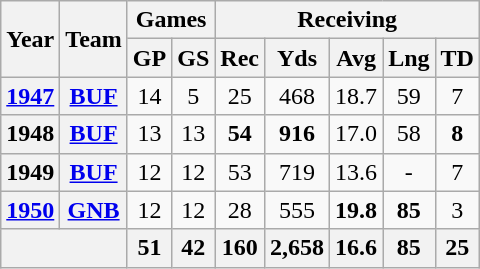<table class="wikitable" style="text-align:center">
<tr>
<th rowspan="2">Year</th>
<th rowspan="2">Team</th>
<th colspan="2">Games</th>
<th colspan="5">Receiving</th>
</tr>
<tr>
<th>GP</th>
<th>GS</th>
<th>Rec</th>
<th>Yds</th>
<th>Avg</th>
<th>Lng</th>
<th>TD</th>
</tr>
<tr>
<th><a href='#'>1947</a></th>
<th><a href='#'>BUF</a></th>
<td>14</td>
<td>5</td>
<td>25</td>
<td>468</td>
<td>18.7</td>
<td>59</td>
<td>7</td>
</tr>
<tr>
<th>1948</th>
<th><a href='#'>BUF</a></th>
<td>13</td>
<td>13</td>
<td><strong>54</strong></td>
<td><strong>916</strong></td>
<td>17.0</td>
<td>58</td>
<td><strong>8</strong></td>
</tr>
<tr>
<th>1949</th>
<th><a href='#'>BUF</a></th>
<td>12</td>
<td>12</td>
<td>53</td>
<td>719</td>
<td>13.6</td>
<td>-</td>
<td>7</td>
</tr>
<tr>
<th><a href='#'>1950</a></th>
<th><a href='#'>GNB</a></th>
<td>12</td>
<td>12</td>
<td>28</td>
<td>555</td>
<td><strong>19.8</strong></td>
<td><strong>85</strong></td>
<td>3</td>
</tr>
<tr>
<th colspan="2"></th>
<th>51</th>
<th>42</th>
<th>160</th>
<th>2,658</th>
<th>16.6</th>
<th>85</th>
<th>25</th>
</tr>
</table>
